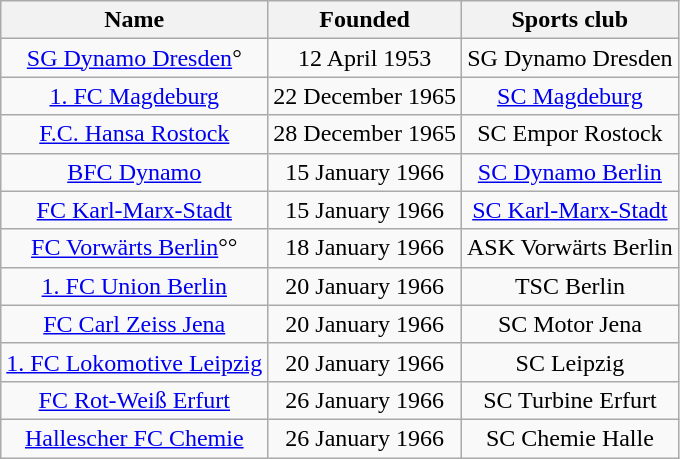<table class="wikitable sortable" style="text-align: center;">
<tr>
<th>Name</th>
<th>Founded</th>
<th>Sports club</th>
</tr>
<tr>
<td><a href='#'>SG Dynamo Dresden</a>°</td>
<td>12 April 1953</td>
<td>SG Dynamo Dresden</td>
</tr>
<tr>
<td><a href='#'>1. FC Magdeburg</a></td>
<td>22 December 1965</td>
<td><a href='#'>SC Magdeburg</a></td>
</tr>
<tr>
<td><a href='#'>F.C. Hansa Rostock</a></td>
<td>28 December 1965</td>
<td>SC Empor Rostock</td>
</tr>
<tr>
<td><a href='#'>BFC Dynamo</a></td>
<td>15 January 1966</td>
<td><a href='#'>SC Dynamo Berlin</a></td>
</tr>
<tr>
<td><a href='#'>FC Karl-Marx-Stadt</a></td>
<td>15 January 1966</td>
<td><a href='#'>SC Karl-Marx-Stadt</a></td>
</tr>
<tr>
<td><a href='#'>FC Vorwärts Berlin</a>°°</td>
<td>18 January 1966</td>
<td>ASK Vorwärts Berlin</td>
</tr>
<tr>
<td><a href='#'>1. FC Union Berlin</a></td>
<td>20 January 1966</td>
<td>TSC Berlin</td>
</tr>
<tr>
<td><a href='#'>FC Carl Zeiss Jena</a></td>
<td>20 January 1966</td>
<td>SC Motor Jena</td>
</tr>
<tr>
<td><a href='#'>1. FC Lokomotive Leipzig</a></td>
<td>20 January 1966</td>
<td>SC Leipzig</td>
</tr>
<tr>
<td><a href='#'>FC Rot-Weiß Erfurt</a></td>
<td>26 January 1966</td>
<td>SC Turbine Erfurt</td>
</tr>
<tr>
<td><a href='#'>Hallescher FC Chemie</a></td>
<td>26 January 1966</td>
<td>SC Chemie Halle</td>
</tr>
</table>
